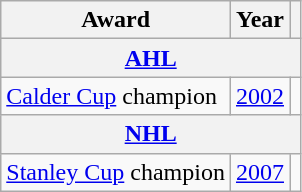<table class="wikitable">
<tr>
<th>Award</th>
<th>Year</th>
<th></th>
</tr>
<tr>
<th colspan="3"><a href='#'>AHL</a></th>
</tr>
<tr>
<td><a href='#'>Calder Cup</a> champion</td>
<td><a href='#'>2002</a></td>
</tr>
<tr>
<th colspan="3"><a href='#'>NHL</a></th>
</tr>
<tr>
<td><a href='#'>Stanley Cup</a> champion</td>
<td><a href='#'>2007</a></td>
<td></td>
</tr>
</table>
